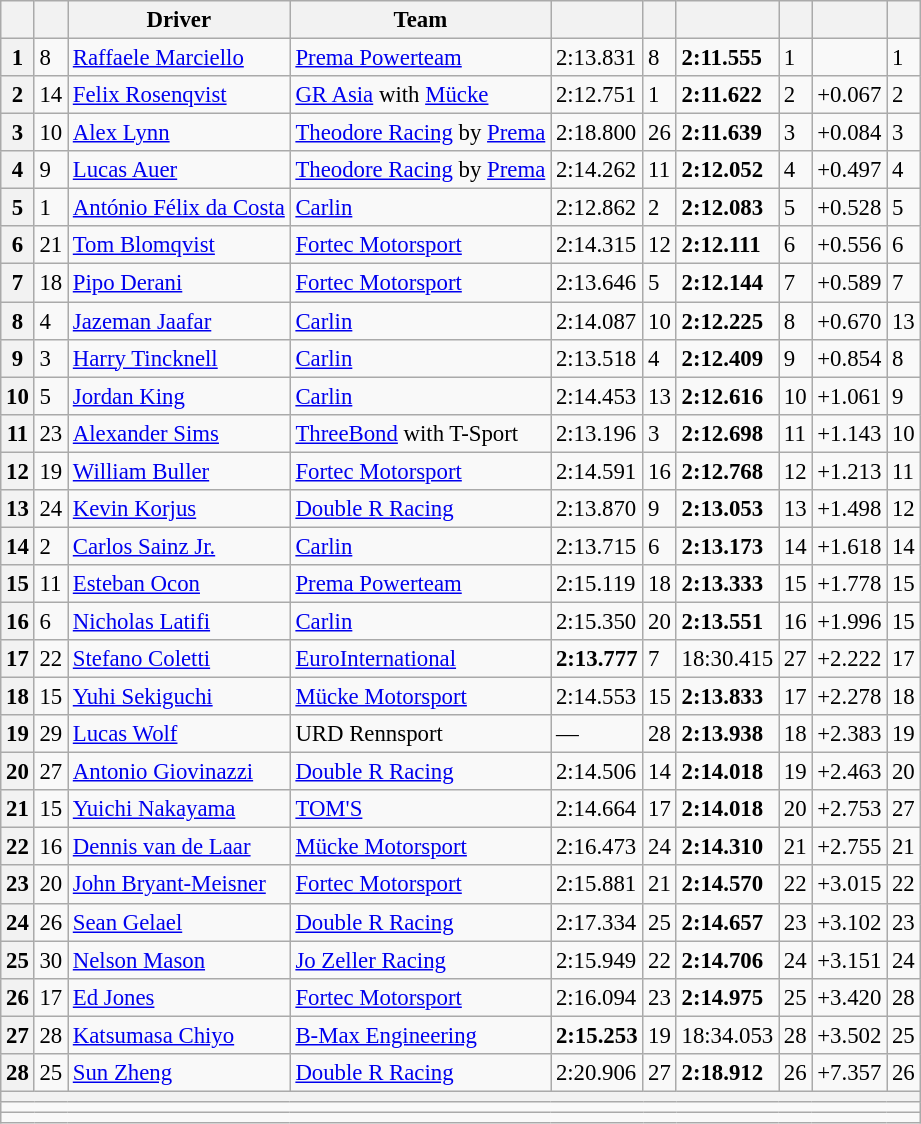<table class="wikitable" style="font-size: 95%;">
<tr>
<th scope="col"></th>
<th scope="col"></th>
<th scope="col">Driver</th>
<th scope="col">Team</th>
<th scope="col"></th>
<th scope="col"></th>
<th scope="col"></th>
<th scope="col"></th>
<th scope="col"></th>
<th scope="col"></th>
</tr>
<tr>
<th scope="row">1</th>
<td>8</td>
<td> <a href='#'>Raffaele Marciello</a></td>
<td><a href='#'>Prema Powerteam</a></td>
<td>2:13.831</td>
<td>8</td>
<td><strong>2:11.555</strong></td>
<td>1</td>
<td></td>
<td>1</td>
</tr>
<tr>
<th scope="row">2</th>
<td>14</td>
<td> <a href='#'>Felix Rosenqvist</a></td>
<td><a href='#'>GR Asia</a> with <a href='#'>Mücke</a></td>
<td>2:12.751</td>
<td>1</td>
<td><strong>2:11.622</strong></td>
<td>2</td>
<td>+0.067</td>
<td>2</td>
</tr>
<tr>
<th scope="row">3</th>
<td>10</td>
<td> <a href='#'>Alex Lynn</a></td>
<td><a href='#'>Theodore Racing</a> by <a href='#'>Prema</a></td>
<td>2:18.800</td>
<td>26</td>
<td><strong>2:11.639</strong></td>
<td>3</td>
<td>+0.084</td>
<td>3</td>
</tr>
<tr>
<th scope="row">4</th>
<td>9</td>
<td> <a href='#'>Lucas Auer</a></td>
<td><a href='#'>Theodore Racing</a> by <a href='#'>Prema</a></td>
<td>2:14.262</td>
<td>11</td>
<td><strong>2:12.052</strong></td>
<td>4</td>
<td>+0.497</td>
<td>4</td>
</tr>
<tr>
<th scope="row">5</th>
<td>1</td>
<td> <a href='#'>António Félix da Costa</a></td>
<td><a href='#'>Carlin</a></td>
<td>2:12.862</td>
<td>2</td>
<td><strong>2:12.083</strong></td>
<td>5</td>
<td>+0.528</td>
<td>5</td>
</tr>
<tr>
<th scope="row">6</th>
<td>21</td>
<td> <a href='#'>Tom Blomqvist</a></td>
<td><a href='#'>Fortec Motorsport</a></td>
<td>2:14.315</td>
<td>12</td>
<td><strong>2:12.111</strong></td>
<td>6</td>
<td>+0.556</td>
<td>6</td>
</tr>
<tr>
<th scope="row">7</th>
<td>18</td>
<td> <a href='#'>Pipo Derani</a></td>
<td><a href='#'>Fortec Motorsport</a></td>
<td>2:13.646</td>
<td>5</td>
<td><strong>2:12.144</strong></td>
<td>7</td>
<td>+0.589</td>
<td>7</td>
</tr>
<tr>
<th scope="row">8</th>
<td>4</td>
<td> <a href='#'>Jazeman Jaafar</a></td>
<td><a href='#'>Carlin</a></td>
<td>2:14.087</td>
<td>10</td>
<td><strong>2:12.225</strong></td>
<td>8</td>
<td>+0.670</td>
<td>13</td>
</tr>
<tr>
<th scope="row">9</th>
<td>3</td>
<td> <a href='#'>Harry Tincknell</a></td>
<td><a href='#'>Carlin</a></td>
<td>2:13.518</td>
<td>4</td>
<td><strong>2:12.409</strong></td>
<td>9</td>
<td>+0.854</td>
<td>8</td>
</tr>
<tr>
<th scope="row">10</th>
<td>5</td>
<td> <a href='#'>Jordan King</a></td>
<td><a href='#'>Carlin</a></td>
<td>2:14.453</td>
<td>13</td>
<td><strong>2:12.616</strong></td>
<td>10</td>
<td>+1.061</td>
<td>9</td>
</tr>
<tr>
<th scope="row">11</th>
<td>23</td>
<td> <a href='#'>Alexander Sims</a></td>
<td><a href='#'>ThreeBond</a> with T-Sport</td>
<td>2:13.196</td>
<td>3</td>
<td><strong>2:12.698</strong></td>
<td>11</td>
<td>+1.143</td>
<td>10</td>
</tr>
<tr>
<th scope="row">12</th>
<td>19</td>
<td> <a href='#'>William Buller</a></td>
<td><a href='#'>Fortec Motorsport</a></td>
<td>2:14.591</td>
<td>16</td>
<td><strong>2:12.768</strong></td>
<td>12</td>
<td>+1.213</td>
<td>11</td>
</tr>
<tr>
<th scope="row">13</th>
<td>24</td>
<td> <a href='#'>Kevin Korjus</a></td>
<td><a href='#'>Double R Racing</a></td>
<td>2:13.870</td>
<td>9</td>
<td><strong>2:13.053</strong></td>
<td>13</td>
<td>+1.498</td>
<td>12</td>
</tr>
<tr>
<th scope="row">14</th>
<td>2</td>
<td> <a href='#'>Carlos Sainz Jr.</a></td>
<td><a href='#'>Carlin</a></td>
<td>2:13.715</td>
<td>6</td>
<td><strong>2:13.173</strong></td>
<td>14</td>
<td>+1.618</td>
<td>14</td>
</tr>
<tr>
<th scope="row">15</th>
<td>11</td>
<td> <a href='#'>Esteban Ocon</a></td>
<td><a href='#'>Prema Powerteam</a></td>
<td>2:15.119</td>
<td>18</td>
<td><strong>2:13.333</strong></td>
<td>15</td>
<td>+1.778</td>
<td>15</td>
</tr>
<tr>
<th scope="row">16</th>
<td>6</td>
<td> <a href='#'>Nicholas Latifi</a></td>
<td><a href='#'>Carlin</a></td>
<td>2:15.350</td>
<td>20</td>
<td><strong>2:13.551</strong></td>
<td>16</td>
<td>+1.996</td>
<td>15</td>
</tr>
<tr>
<th scope="row">17</th>
<td>22</td>
<td> <a href='#'>Stefano Coletti</a></td>
<td><a href='#'>EuroInternational</a></td>
<td><strong>2:13.777</strong></td>
<td>7</td>
<td>18:30.415</td>
<td>27</td>
<td>+2.222</td>
<td>17</td>
</tr>
<tr>
<th scope="row">18</th>
<td>15</td>
<td> <a href='#'>Yuhi Sekiguchi</a></td>
<td><a href='#'>Mücke Motorsport</a></td>
<td>2:14.553</td>
<td>15</td>
<td><strong>2:13.833</strong></td>
<td>17</td>
<td>+2.278</td>
<td>18</td>
</tr>
<tr>
<th scope="row">19</th>
<td>29</td>
<td> <a href='#'>Lucas Wolf</a></td>
<td>URD Rennsport</td>
<td>—</td>
<td>28</td>
<td><strong>2:13.938</strong></td>
<td>18</td>
<td>+2.383</td>
<td>19</td>
</tr>
<tr>
<th scope="row">20</th>
<td>27</td>
<td> <a href='#'>Antonio Giovinazzi</a></td>
<td><a href='#'>Double R Racing</a></td>
<td>2:14.506</td>
<td>14</td>
<td><strong>2:14.018</strong></td>
<td>19</td>
<td>+2.463</td>
<td>20</td>
</tr>
<tr>
<th scope="row">21</th>
<td>15</td>
<td> <a href='#'>Yuichi Nakayama</a></td>
<td><a href='#'>TOM'S</a></td>
<td>2:14.664</td>
<td>17</td>
<td><strong>2:14.018</strong></td>
<td>20</td>
<td>+2.753</td>
<td>27</td>
</tr>
<tr>
<th scope="row">22</th>
<td>16</td>
<td> <a href='#'>Dennis van de Laar</a></td>
<td><a href='#'>Mücke Motorsport</a></td>
<td>2:16.473</td>
<td>24</td>
<td><strong>2:14.310</strong></td>
<td>21</td>
<td>+2.755</td>
<td>21</td>
</tr>
<tr>
<th scope="row">23</th>
<td>20</td>
<td> <a href='#'>John Bryant-Meisner</a></td>
<td><a href='#'>Fortec Motorsport</a></td>
<td>2:15.881</td>
<td>21</td>
<td><strong>2:14.570</strong></td>
<td>22</td>
<td>+3.015</td>
<td>22</td>
</tr>
<tr>
<th scope="row">24</th>
<td>26</td>
<td> <a href='#'>Sean Gelael</a></td>
<td><a href='#'>Double R Racing</a></td>
<td>2:17.334</td>
<td>25</td>
<td><strong>2:14.657</strong></td>
<td>23</td>
<td>+3.102</td>
<td>23</td>
</tr>
<tr>
<th scope="row">25</th>
<td>30</td>
<td> <a href='#'>Nelson Mason</a></td>
<td><a href='#'>Jo Zeller Racing</a></td>
<td>2:15.949</td>
<td>22</td>
<td><strong>2:14.706</strong></td>
<td>24</td>
<td>+3.151</td>
<td>24</td>
</tr>
<tr>
<th scope="row">26</th>
<td>17</td>
<td> <a href='#'>Ed Jones</a></td>
<td><a href='#'>Fortec Motorsport</a></td>
<td>2:16.094</td>
<td>23</td>
<td><strong>2:14.975</strong></td>
<td>25</td>
<td>+3.420</td>
<td>28</td>
</tr>
<tr>
<th scope="row">27</th>
<td>28</td>
<td> <a href='#'>Katsumasa Chiyo</a></td>
<td><a href='#'>B-Max Engineering</a></td>
<td><strong>2:15.253</strong></td>
<td>19</td>
<td>18:34.053</td>
<td>28</td>
<td>+3.502</td>
<td>25</td>
</tr>
<tr>
<th scope="row">28</th>
<td>25</td>
<td> <a href='#'>Sun Zheng</a></td>
<td><a href='#'>Double R Racing</a></td>
<td>2:20.906</td>
<td>27</td>
<td><strong>2:18.912</strong></td>
<td>26</td>
<td>+7.357</td>
<td>26</td>
</tr>
<tr>
<th colspan=10></th>
</tr>
<tr>
<td colspan=10></td>
</tr>
<tr>
<td colspan=10></td>
</tr>
</table>
